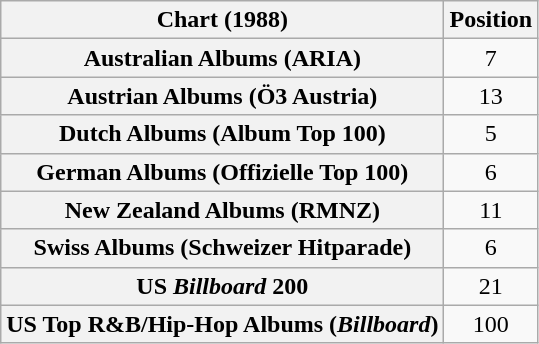<table class="wikitable sortable plainrowheaders" style="text-align:center">
<tr>
<th scope="col">Chart (1988)</th>
<th scope="col">Position</th>
</tr>
<tr>
<th scope="row">Australian Albums (ARIA)</th>
<td>7</td>
</tr>
<tr>
<th scope="row">Austrian Albums (Ö3 Austria)</th>
<td>13</td>
</tr>
<tr>
<th scope="row">Dutch Albums (Album Top 100)</th>
<td>5</td>
</tr>
<tr>
<th scope="row">German Albums (Offizielle Top 100)</th>
<td>6</td>
</tr>
<tr>
<th scope="row">New Zealand Albums (RMNZ)</th>
<td>11</td>
</tr>
<tr>
<th scope="row">Swiss Albums (Schweizer Hitparade)</th>
<td>6</td>
</tr>
<tr>
<th scope="row">US <em>Billboard</em> 200</th>
<td>21</td>
</tr>
<tr>
<th scope="row">US Top R&B/Hip-Hop Albums (<em>Billboard</em>)</th>
<td>100</td>
</tr>
</table>
